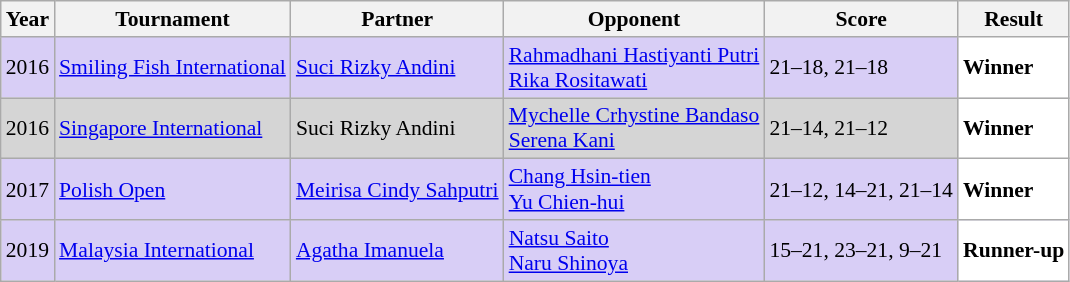<table class="sortable wikitable" style="font-size: 90%">
<tr>
<th>Year</th>
<th>Tournament</th>
<th>Partner</th>
<th>Opponent</th>
<th>Score</th>
<th>Result</th>
</tr>
<tr style="background:#D8CEF6">
<td align="center">2016</td>
<td align="left"><a href='#'>Smiling Fish International</a></td>
<td align="left"> <a href='#'>Suci Rizky Andini</a></td>
<td align="left"> <a href='#'>Rahmadhani Hastiyanti Putri</a> <br>  <a href='#'>Rika Rositawati</a></td>
<td align="left">21–18, 21–18</td>
<td style="text-align:left; background:white"> <strong>Winner</strong></td>
</tr>
<tr style="background:#D5D5D5">
<td align="center">2016</td>
<td align="left"><a href='#'>Singapore International</a></td>
<td align="left"> Suci Rizky Andini</td>
<td align="left"> <a href='#'>Mychelle Crhystine Bandaso</a> <br>  <a href='#'>Serena Kani</a></td>
<td align="left">21–14, 21–12</td>
<td style="text-align:left; background:white"> <strong>Winner</strong></td>
</tr>
<tr style="background:#D8CEF6">
<td align="center">2017</td>
<td align="left"><a href='#'>Polish Open</a></td>
<td align="left"> <a href='#'>Meirisa Cindy Sahputri</a></td>
<td align="left"> <a href='#'>Chang Hsin-tien</a> <br>  <a href='#'>Yu Chien-hui</a></td>
<td align="left">21–12, 14–21, 21–14</td>
<td style="text-align:left; background:white"> <strong>Winner</strong></td>
</tr>
<tr style="background:#D8CEF6">
<td align="center">2019</td>
<td align="left"><a href='#'>Malaysia International</a></td>
<td align="left"> <a href='#'>Agatha Imanuela</a></td>
<td align="left"> <a href='#'>Natsu Saito</a> <br>  <a href='#'>Naru Shinoya</a></td>
<td align="left">15–21, 23–21, 9–21</td>
<td style="text-align:left; background:white"> <strong>Runner-up</strong></td>
</tr>
</table>
